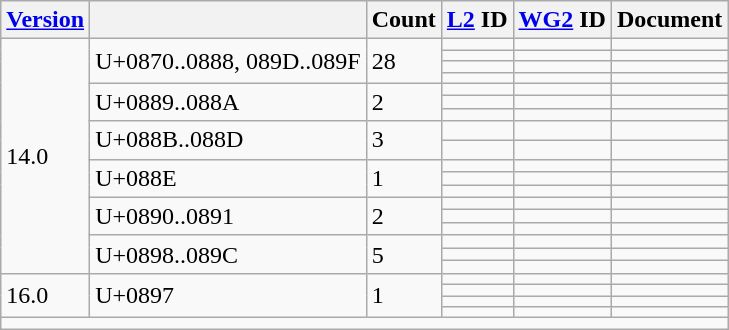<table class="wikitable collapsible sticky-header">
<tr>
<th><a href='#'>Version</a></th>
<th></th>
<th>Count</th>
<th><a href='#'>L2</a> ID</th>
<th><a href='#'>WG2</a> ID</th>
<th>Document</th>
</tr>
<tr>
<td rowspan="18">14.0</td>
<td rowspan="4">U+0870..0888, 089D..089F</td>
<td rowspan="4">28</td>
<td></td>
<td></td>
<td></td>
</tr>
<tr>
<td></td>
<td></td>
<td></td>
</tr>
<tr>
<td></td>
<td></td>
<td></td>
</tr>
<tr>
<td></td>
<td></td>
<td></td>
</tr>
<tr>
<td rowspan="3">U+0889..088A</td>
<td rowspan="3">2</td>
<td></td>
<td></td>
<td></td>
</tr>
<tr>
<td></td>
<td></td>
<td></td>
</tr>
<tr>
<td></td>
<td></td>
<td></td>
</tr>
<tr>
<td rowspan="2">U+088B..088D</td>
<td rowspan="2">3</td>
<td></td>
<td></td>
<td></td>
</tr>
<tr>
<td></td>
<td></td>
<td></td>
</tr>
<tr>
<td rowspan="3">U+088E</td>
<td rowspan="3">1</td>
<td></td>
<td></td>
<td></td>
</tr>
<tr>
<td></td>
<td></td>
<td></td>
</tr>
<tr>
<td></td>
<td></td>
<td></td>
</tr>
<tr>
<td rowspan="3">U+0890..0891</td>
<td rowspan="3">2</td>
<td></td>
<td></td>
<td></td>
</tr>
<tr>
<td></td>
<td></td>
<td></td>
</tr>
<tr>
<td></td>
<td></td>
<td></td>
</tr>
<tr>
<td rowspan="3">U+0898..089C</td>
<td rowspan="3">5</td>
<td></td>
<td></td>
<td></td>
</tr>
<tr>
<td></td>
<td></td>
<td></td>
</tr>
<tr>
<td></td>
<td></td>
<td></td>
</tr>
<tr>
<td rowspan="4">16.0</td>
<td rowspan="4">U+0897</td>
<td rowspan="4">1</td>
<td></td>
<td></td>
<td></td>
</tr>
<tr>
<td></td>
<td></td>
<td></td>
</tr>
<tr>
<td></td>
<td></td>
<td></td>
</tr>
<tr>
<td></td>
<td></td>
<td></td>
</tr>
<tr class="sortbottom">
<td colspan="6"></td>
</tr>
</table>
